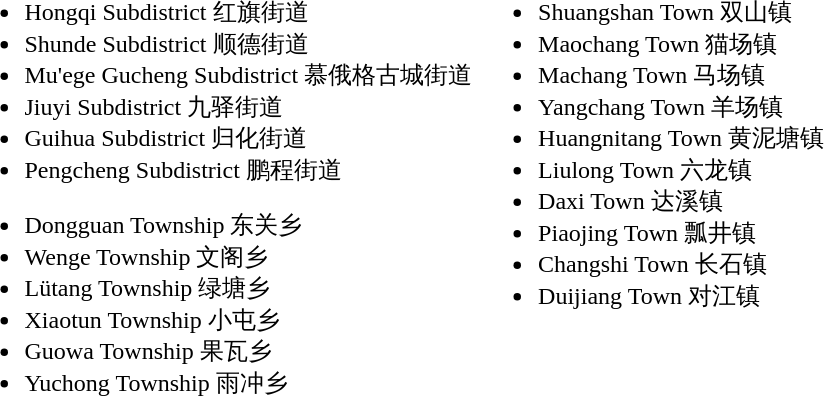<table>
<tr>
<td valign="top"><br><ul><li>Hongqi Subdistrict 红旗街道</li><li>Shunde Subdistrict 顺德街道</li><li>Mu'ege Gucheng Subdistrict 慕俄格古城街道</li><li>Jiuyi Subdistrict 九驿街道</li><li>Guihua Subdistrict 归化街道</li><li>Pengcheng Subdistrict 鹏程街道</li></ul><ul><li>Dongguan Township 东关乡</li><li>Wenge Township 文阁乡</li><li>Lütang Township 绿塘乡</li><li>Xiaotun Township 小屯乡</li><li>Guowa Township 果瓦乡</li><li>Yuchong Township 雨冲乡</li></ul></td>
<td valign="top"><br><ul><li>Shuangshan Town 双山镇</li><li>Maochang Town 猫场镇</li><li>Machang Town 马场镇</li><li>Yangchang Town 羊场镇</li><li>Huangnitang Town 黄泥塘镇</li><li>Liulong Town 六龙镇</li><li>Daxi Town 达溪镇</li><li>Piaojing Town 瓢井镇</li><li>Changshi Town 长石镇</li><li>Duijiang Town 对江镇</li></ul></td>
</tr>
</table>
